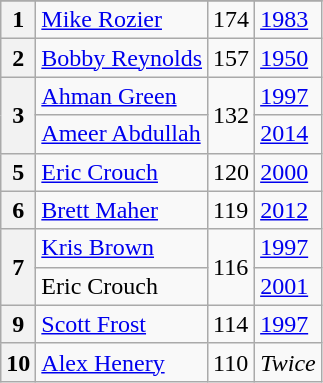<table class=wikitable>
<tr>
</tr>
<tr>
<th>1</th>
<td><a href='#'>Mike Rozier</a></td>
<td>174</td>
<td><a href='#'>1983</a></td>
</tr>
<tr>
<th>2</th>
<td><a href='#'>Bobby Reynolds</a></td>
<td>157</td>
<td><a href='#'>1950</a></td>
</tr>
<tr>
<th rowspan=2>3</th>
<td><a href='#'>Ahman Green</a></td>
<td rowspan=2>132</td>
<td><a href='#'>1997</a></td>
</tr>
<tr>
<td><a href='#'>Ameer Abdullah</a></td>
<td><a href='#'>2014</a></td>
</tr>
<tr>
<th>5</th>
<td><a href='#'>Eric Crouch</a></td>
<td>120</td>
<td><a href='#'>2000</a></td>
</tr>
<tr>
<th>6</th>
<td><a href='#'>Brett Maher</a></td>
<td>119</td>
<td><a href='#'>2012</a></td>
</tr>
<tr>
<th rowspan=2>7</th>
<td><a href='#'>Kris Brown</a></td>
<td rowspan=2>116</td>
<td><a href='#'>1997</a></td>
</tr>
<tr>
<td>Eric Crouch</td>
<td><a href='#'>2001</a></td>
</tr>
<tr>
<th>9</th>
<td><a href='#'>Scott Frost</a></td>
<td>114</td>
<td><a href='#'>1997</a></td>
</tr>
<tr>
<th>10</th>
<td><a href='#'>Alex Henery</a></td>
<td>110</td>
<td><em>Twice</em></td>
</tr>
</table>
